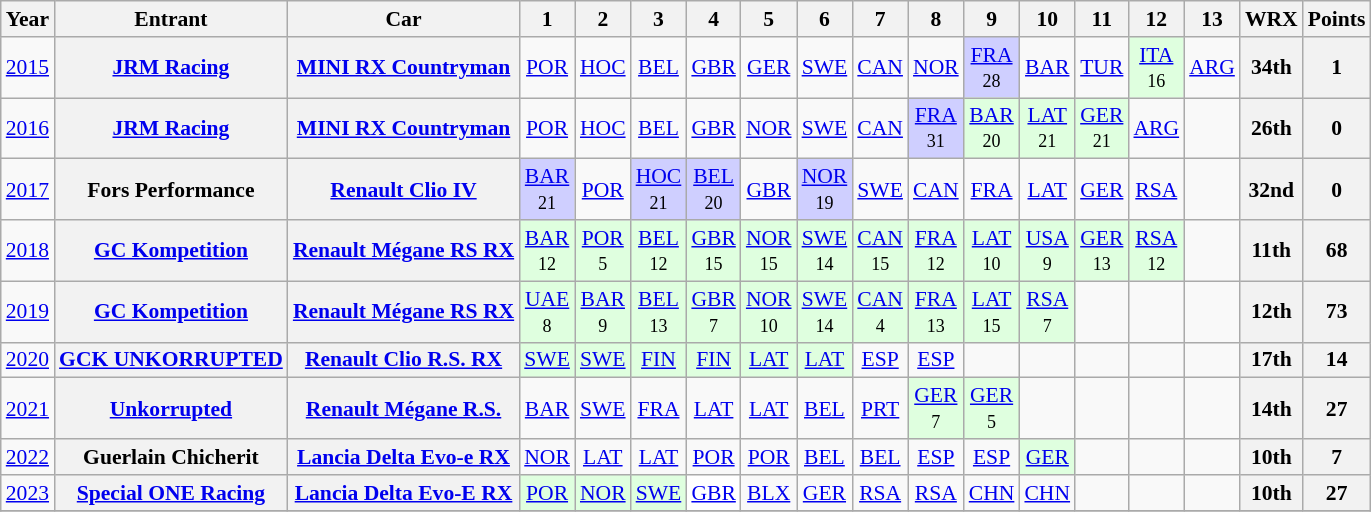<table class="wikitable" border="1" style="text-align:center; font-size:90%;">
<tr valign="top">
<th>Year</th>
<th>Entrant</th>
<th>Car</th>
<th>1</th>
<th>2</th>
<th>3</th>
<th>4</th>
<th>5</th>
<th>6</th>
<th>7</th>
<th>8</th>
<th>9</th>
<th>10</th>
<th>11</th>
<th>12</th>
<th>13</th>
<th>WRX</th>
<th>Points</th>
</tr>
<tr>
<td><a href='#'>2015</a></td>
<th><a href='#'>JRM Racing</a></th>
<th><a href='#'>MINI RX Countryman</a></th>
<td><a href='#'>POR</a></td>
<td><a href='#'>HOC</a></td>
<td><a href='#'>BEL</a></td>
<td><a href='#'>GBR</a></td>
<td><a href='#'>GER</a></td>
<td><a href='#'>SWE</a></td>
<td><a href='#'>CAN</a></td>
<td><a href='#'>NOR</a></td>
<td style="background:#CFCFFF;"><a href='#'>FRA</a><br><small>28</small></td>
<td><a href='#'>BAR</a></td>
<td><a href='#'>TUR</a></td>
<td style="background:#DFFFDF;"><a href='#'>ITA</a><br><small>16</small></td>
<td><a href='#'>ARG</a></td>
<th>34th</th>
<th>1</th>
</tr>
<tr>
<td><a href='#'>2016</a></td>
<th><a href='#'>JRM Racing</a></th>
<th><a href='#'>MINI RX Countryman</a></th>
<td><a href='#'>POR</a></td>
<td><a href='#'>HOC</a></td>
<td><a href='#'>BEL</a></td>
<td><a href='#'>GBR</a></td>
<td><a href='#'>NOR</a></td>
<td><a href='#'>SWE</a></td>
<td><a href='#'>CAN</a></td>
<td style="background:#CFCFFF;"><a href='#'>FRA</a><br><small>31</small></td>
<td style="background:#DFFFDF;"><a href='#'>BAR</a><br><small>20</small></td>
<td style="background:#DFFFDF;"><a href='#'>LAT</a><br><small>21</small></td>
<td style="background:#DFFFDF;"><a href='#'>GER</a><br><small>21</small></td>
<td><a href='#'>ARG</a></td>
<td></td>
<th>26th</th>
<th>0</th>
</tr>
<tr>
<td><a href='#'>2017</a></td>
<th>Fors Performance</th>
<th><a href='#'>Renault Clio IV</a></th>
<td style="background:#CFCFFF;"><a href='#'>BAR</a><br><small>21</small></td>
<td><a href='#'>POR</a></td>
<td style="background:#CFCFFF;"><a href='#'>HOC</a><br><small>21</small></td>
<td style="background:#CFCFFF;"><a href='#'>BEL</a><br><small>20</small></td>
<td><a href='#'>GBR</a></td>
<td style="background:#CFCFFF;"><a href='#'>NOR</a><br><small>19</small></td>
<td><a href='#'>SWE</a></td>
<td><a href='#'>CAN</a></td>
<td><a href='#'>FRA</a></td>
<td><a href='#'>LAT</a></td>
<td><a href='#'>GER</a></td>
<td><a href='#'>RSA</a></td>
<td></td>
<th>32nd</th>
<th>0</th>
</tr>
<tr>
<td><a href='#'>2018</a></td>
<th><a href='#'>GC Kompetition</a></th>
<th><a href='#'>Renault Mégane RS RX</a></th>
<td style="background:#DFFFDF;"><a href='#'>BAR</a><br><small>12</small></td>
<td style="background:#DFFFDF;"><a href='#'>POR</a><br><small>5</small></td>
<td style="background:#DFFFDF;"><a href='#'>BEL</a><br><small>12</small></td>
<td style="background:#DFFFDF;"><a href='#'>GBR</a><br><small>15</small></td>
<td style="background:#DFFFDF;"><a href='#'>NOR</a><br><small>15</small></td>
<td style="background:#DFFFDF;"><a href='#'>SWE</a><br><small>14</small></td>
<td style="background:#DFFFDF;"><a href='#'>CAN</a><br><small>15</small></td>
<td style="background:#DFFFDF;"><a href='#'>FRA</a><br><small>12</small></td>
<td style="background:#DFFFDF;"><a href='#'>LAT</a><br><small>10</small></td>
<td style="background:#DFFFDF;"><a href='#'>USA</a><br><small>9</small></td>
<td style="background:#DFFFDF;"><a href='#'>GER</a><br><small>13</small></td>
<td style="background:#DFFFDF;"><a href='#'>RSA</a><br><small>12</small></td>
<td></td>
<th>11th</th>
<th>68</th>
</tr>
<tr>
<td><a href='#'>2019</a></td>
<th><a href='#'>GC Kompetition</a></th>
<th><a href='#'>Renault Mégane RS RX</a></th>
<td style="background:#DFFFDF;"><a href='#'>UAE</a><br><small>8</small></td>
<td style="background:#DFFFDF;"><a href='#'>BAR</a><br><small>9</small></td>
<td style="background:#DFFFDF;"><a href='#'>BEL</a><br><small>13</small></td>
<td style="background:#DFFFDF;"><a href='#'>GBR</a><br><small>7</small></td>
<td style="background:#DFFFDF;"><a href='#'>NOR</a><br><small>10</small></td>
<td style="background:#DFFFDF;"><a href='#'>SWE</a><br><small>14</small></td>
<td style="background:#DFFFDF;"><a href='#'>CAN</a><br><small>4</small></td>
<td style="background:#DFFFDF;"><a href='#'>FRA</a><br><small>13</small></td>
<td style="background:#DFFFDF;"><a href='#'>LAT</a><br><small>15</small></td>
<td style="background:#DFFFDF;"><a href='#'>RSA</a><br><small>7</small></td>
<td></td>
<td></td>
<td></td>
<th>12th</th>
<th>73</th>
</tr>
<tr>
<td><a href='#'>2020</a></td>
<th><a href='#'>GCK UNKORRUPTED</a></th>
<th><a href='#'>Renault Clio R.S. RX</a></th>
<td style="background:#DFFFDF;"><a href='#'>SWE</a><br></td>
<td style="background:#DFFFDF;"><a href='#'>SWE</a><br></td>
<td style="background:#DFFFDF;"><a href='#'>FIN</a><br></td>
<td style="background:#DFFFDF;"><a href='#'>FIN</a><br></td>
<td style="background:#DFFFDF;"><a href='#'>LAT</a><br></td>
<td style="background:#DFFFDF;"><a href='#'>LAT</a><br></td>
<td><a href='#'>ESP</a></td>
<td><a href='#'>ESP</a></td>
<td></td>
<td></td>
<td></td>
<td></td>
<td></td>
<th>17th</th>
<th>14</th>
</tr>
<tr>
<td><a href='#'>2021</a></td>
<th><a href='#'>Unkorrupted</a></th>
<th><a href='#'>Renault Mégane R.S.</a></th>
<td><a href='#'>BAR</a></td>
<td><a href='#'>SWE</a></td>
<td><a href='#'>FRA</a></td>
<td><a href='#'>LAT</a></td>
<td><a href='#'>LAT</a></td>
<td><a href='#'>BEL</a></td>
<td><a href='#'>PRT</a></td>
<td style="background:#DFFFDF;"><a href='#'>GER</a><br><small>7</small></td>
<td style="background:#DFFFDF;"><a href='#'>GER</a><br><small>5</small></td>
<td></td>
<td></td>
<td></td>
<td></td>
<th>14th</th>
<th>27</th>
</tr>
<tr>
<td><a href='#'>2022</a></td>
<th>Guerlain Chicherit</th>
<th><a href='#'>Lancia Delta Evo-e RX</a></th>
<td><a href='#'>NOR</a></td>
<td><a href='#'>LAT</a></td>
<td><a href='#'>LAT</a></td>
<td><a href='#'>POR</a></td>
<td><a href='#'>POR</a></td>
<td><a href='#'>BEL</a></td>
<td><a href='#'>BEL</a></td>
<td><a href='#'>ESP</a></td>
<td><a href='#'>ESP</a></td>
<td style="background:#DFFFDF;"><a href='#'>GER</a><br></td>
<td></td>
<td></td>
<td></td>
<th>10th</th>
<th>7</th>
</tr>
<tr>
<td><a href='#'>2023</a></td>
<th><a href='#'>Special ONE Racing</a></th>
<th><a href='#'>Lancia Delta Evo-E RX</a></th>
<td style="background:#DFFFDF;"><a href='#'>POR</a><br></td>
<td style="background:#DFFFDF;"><a href='#'>NOR</a><br></td>
<td style="background:#DFFFDF;"><a href='#'>SWE</a><br></td>
<td style="background:#ffffff;"><a href='#'>GBR</a><br></td>
<td><a href='#'>BLX</a></td>
<td><a href='#'>GER</a></td>
<td><a href='#'>RSA</a></td>
<td><a href='#'>RSA</a></td>
<td><a href='#'>CHN</a></td>
<td><a href='#'>CHN</a></td>
<td></td>
<td></td>
<td></td>
<th>10th</th>
<th>27</th>
</tr>
<tr>
</tr>
</table>
